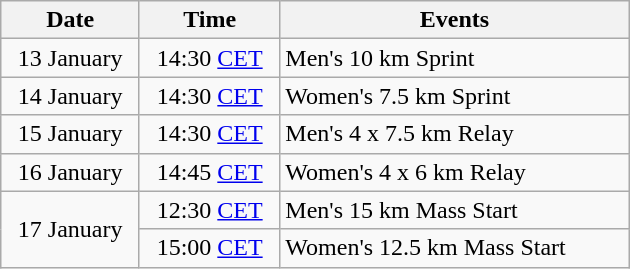<table class="wikitable" style="text-align: center" width="420">
<tr>
<th>Date</th>
<th>Time</th>
<th>Events</th>
</tr>
<tr>
<td rowspan=1>13 January</td>
<td>14:30 <a href='#'>CET</a></td>
<td style="text-align: left">Men's 10 km Sprint</td>
</tr>
<tr>
<td rowspan=1>14 January</td>
<td>14:30 <a href='#'>CET</a></td>
<td style="text-align: left">Women's 7.5 km Sprint</td>
</tr>
<tr>
<td rowspan=1>15 January</td>
<td>14:30 <a href='#'>CET</a></td>
<td style="text-align: left">Men's 4 x 7.5 km Relay</td>
</tr>
<tr>
<td rowspan=1>16 January</td>
<td>14:45 <a href='#'>CET</a></td>
<td style="text-align: left">Women's 4 x 6 km Relay</td>
</tr>
<tr>
<td rowspan=2>17 January</td>
<td>12:30 <a href='#'>CET</a></td>
<td style="text-align: left">Men's 15 km Mass Start</td>
</tr>
<tr>
<td>15:00 <a href='#'>CET</a></td>
<td style="text-align: left">Women's 12.5 km Mass Start</td>
</tr>
</table>
